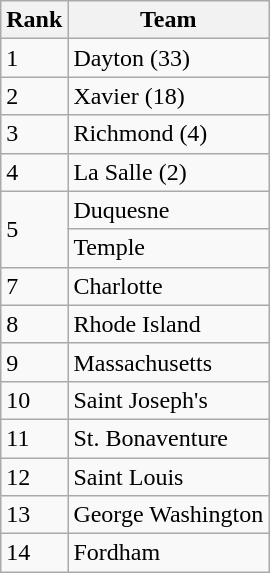<table class=wikitable>
<tr>
<th>Rank</th>
<th>Team</th>
</tr>
<tr>
<td>1</td>
<td>Dayton (33)</td>
</tr>
<tr>
<td>2</td>
<td>Xavier (18)</td>
</tr>
<tr>
<td>3</td>
<td>Richmond (4)</td>
</tr>
<tr>
<td>4</td>
<td>La Salle (2)</td>
</tr>
<tr>
<td rowspan="2" style="vertical-align:middle;">5</td>
<td>Duquesne</td>
</tr>
<tr>
<td>Temple</td>
</tr>
<tr>
<td>7</td>
<td>Charlotte</td>
</tr>
<tr>
<td>8</td>
<td>Rhode Island</td>
</tr>
<tr>
<td>9</td>
<td>Massachusetts</td>
</tr>
<tr>
<td>10</td>
<td>Saint Joseph's</td>
</tr>
<tr>
<td>11</td>
<td>St. Bonaventure</td>
</tr>
<tr>
<td>12</td>
<td>Saint Louis</td>
</tr>
<tr>
<td>13</td>
<td>George Washington</td>
</tr>
<tr>
<td>14</td>
<td>Fordham</td>
</tr>
</table>
